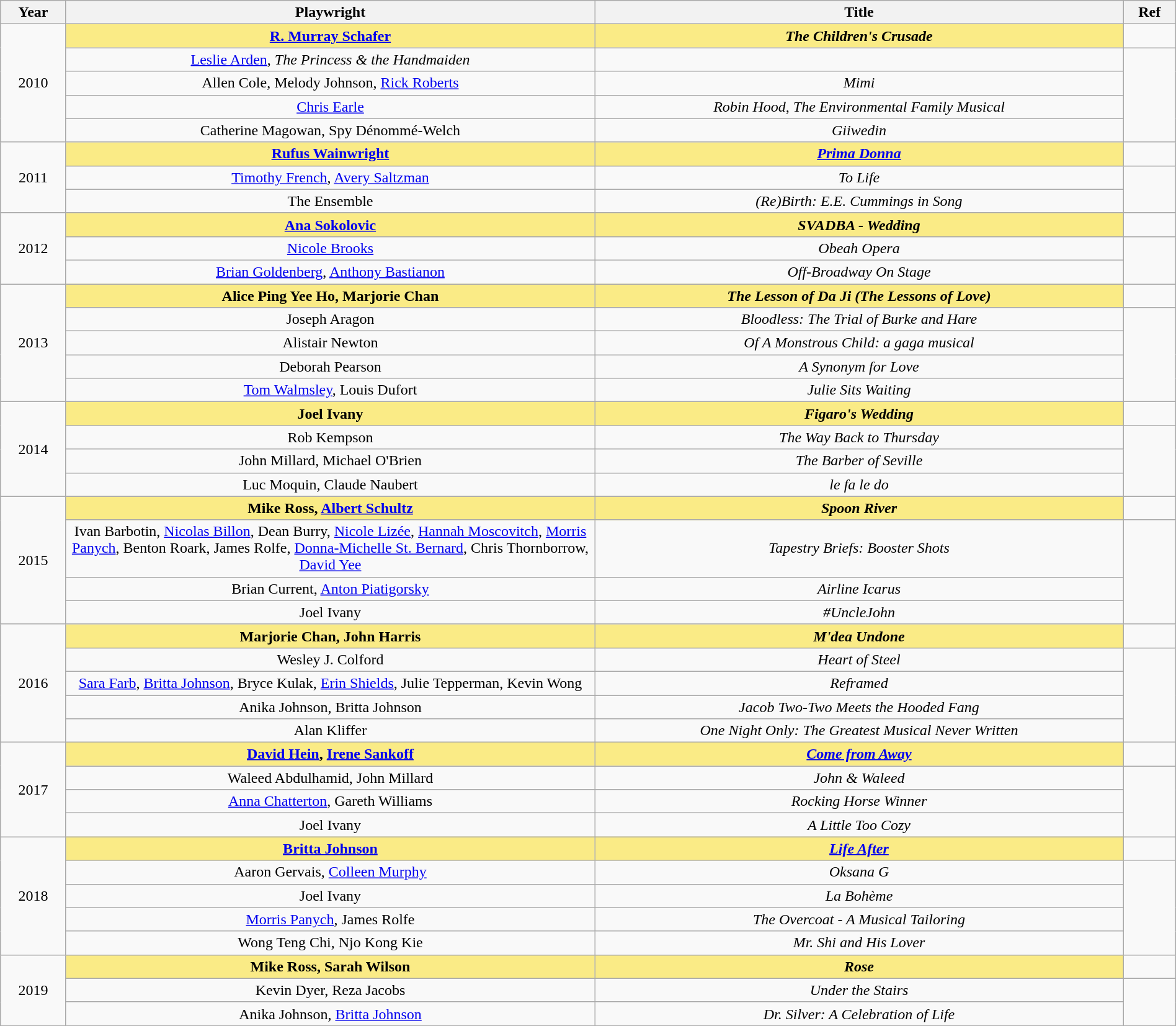<table class="wikitable" width="100%">
<tr>
<th>Year</th>
<th width="45%">Playwright</th>
<th width="45%">Title</th>
<th>Ref</th>
</tr>
<tr>
<td align="center" rowspan=5>2010</td>
<td align="center" style="background:#FAEB86"><strong><a href='#'>R. Murray Schafer</a></strong></td>
<td align="center" style="background:#FAEB86"><strong><em>The Children's Crusade</em></strong></td>
<td align="center"></td>
</tr>
<tr>
<td align="center"><a href='#'>Leslie Arden</a>, <em>The Princess & the Handmaiden</em></td>
<td align="center"></td>
<td align="center" rowspan=4></td>
</tr>
<tr>
<td align="center">Allen Cole, Melody Johnson, <a href='#'>Rick Roberts</a></td>
<td align="center"><em>Mimi</em></td>
</tr>
<tr>
<td align="center"><a href='#'>Chris Earle</a></td>
<td align="center"><em>Robin Hood, The Environmental Family Musical</em></td>
</tr>
<tr>
<td align="center">Catherine Magowan, Spy Dénommé-Welch</td>
<td align="center"><em>Giiwedin</em></td>
</tr>
<tr>
<td align="center" rowspan=3>2011</td>
<td align="center" style="background:#FAEB86"><strong><a href='#'>Rufus Wainwright</a></strong></td>
<td align="center" style="background:#FAEB86"><strong><em><a href='#'>Prima Donna</a></em></strong></td>
<td align="center"></td>
</tr>
<tr>
<td align="center"><a href='#'>Timothy French</a>, <a href='#'>Avery Saltzman</a></td>
<td align="center"><em>To Life</em></td>
<td align="center" rowspan=2></td>
</tr>
<tr>
<td align="center">The Ensemble</td>
<td align="center"><em>(Re)Birth: E.E. Cummings in Song</em></td>
</tr>
<tr>
<td align="center" rowspan=3>2012</td>
<td align="center" style="background:#FAEB86"><strong><a href='#'>Ana Sokolovic</a></strong></td>
<td align="center" style="background:#FAEB86"><strong><em>SVADBA - Wedding</em></strong></td>
<td align="center"></td>
</tr>
<tr>
<td align="center"><a href='#'>Nicole Brooks</a></td>
<td align="center"><em>Obeah Opera</em></td>
<td align="center" rowspan=2></td>
</tr>
<tr>
<td align="center"><a href='#'>Brian Goldenberg</a>, <a href='#'>Anthony Bastianon</a></td>
<td align="center"><em>Off-Broadway On Stage</em></td>
</tr>
<tr>
<td align="center" rowspan=5>2013</td>
<td align="center" style="background:#FAEB86"><strong>Alice Ping Yee Ho, Marjorie Chan</strong></td>
<td align="center" style="background:#FAEB86"><strong><em>The Lesson of Da Ji (The Lessons of Love)</em></strong></td>
<td align="center"></td>
</tr>
<tr>
<td align="center">Joseph Aragon</td>
<td align="center"><em>Bloodless: The Trial of Burke and Hare</em></td>
<td align="center" rowspan=4></td>
</tr>
<tr>
<td align="center">Alistair Newton</td>
<td align="center"><em>Of A Monstrous Child: a gaga musical</em></td>
</tr>
<tr>
<td align="center">Deborah Pearson</td>
<td align="center"><em>A Synonym for Love</em></td>
</tr>
<tr>
<td align="center"><a href='#'>Tom Walmsley</a>, Louis Dufort</td>
<td align="center"><em>Julie Sits Waiting</em></td>
</tr>
<tr>
<td align="center" rowspan=4>2014</td>
<td align="center" style="background:#FAEB86"><strong>Joel Ivany</strong></td>
<td align="center" style="background:#FAEB86"><strong><em>Figaro's Wedding</em></strong></td>
<td align="center"></td>
</tr>
<tr>
<td align="center">Rob Kempson</td>
<td align="center"><em>The Way Back to Thursday</em></td>
<td align="center" rowspan=3></td>
</tr>
<tr>
<td align="center">John Millard, Michael O'Brien</td>
<td align="center"><em>The Barber of Seville</em></td>
</tr>
<tr>
<td align="center">Luc Moquin, Claude Naubert</td>
<td align="center"><em>le fa le do</em></td>
</tr>
<tr>
<td align="center" rowspan=4>2015</td>
<td align="center" style="background:#FAEB86"><strong>Mike Ross, <a href='#'>Albert Schultz</a></strong></td>
<td align="center" style="background:#FAEB86"><strong><em>Spoon River</em></strong></td>
<td align="center"></td>
</tr>
<tr>
<td align="center">Ivan Barbotin, <a href='#'>Nicolas Billon</a>, Dean Burry, <a href='#'>Nicole Lizée</a>, <a href='#'>Hannah Moscovitch</a>, <a href='#'>Morris Panych</a>, Benton Roark, James Rolfe, <a href='#'>Donna-Michelle St. Bernard</a>, Chris Thornborrow, <a href='#'>David Yee</a></td>
<td align="center"><em>Tapestry Briefs: Booster Shots</em></td>
<td align="center" rowspan=3></td>
</tr>
<tr>
<td align="center">Brian Current, <a href='#'>Anton Piatigorsky</a></td>
<td align="center"><em>Airline Icarus</em></td>
</tr>
<tr>
<td align="center">Joel Ivany</td>
<td align="center"><em>#UncleJohn</em></td>
</tr>
<tr>
<td align="center" rowspan=5>2016</td>
<td align="center" style="background:#FAEB86"><strong>Marjorie Chan, John Harris</strong></td>
<td align="center" style="background:#FAEB86"><strong><em>M'dea Undone</em></strong></td>
<td align="center"></td>
</tr>
<tr>
<td align="center">Wesley J. Colford</td>
<td align="center"><em>Heart of Steel</em></td>
<td align="center" rowspan=4></td>
</tr>
<tr>
<td align="center"><a href='#'>Sara Farb</a>, <a href='#'>Britta Johnson</a>, Bryce Kulak, <a href='#'>Erin Shields</a>, Julie Tepperman, Kevin Wong</td>
<td align="center"><em>Reframed</em></td>
</tr>
<tr>
<td align="center">Anika Johnson, Britta Johnson</td>
<td align="center"><em>Jacob Two-Two Meets the Hooded Fang</em></td>
</tr>
<tr>
<td align="center">Alan Kliffer</td>
<td align="center"><em>One Night Only: The Greatest Musical Never Written</em></td>
</tr>
<tr>
<td align="center" rowspan=4>2017</td>
<td align="center" style="background:#FAEB86"><strong><a href='#'>David Hein</a>, <a href='#'>Irene Sankoff</a></strong></td>
<td align="center" style="background:#FAEB86"><strong><em><a href='#'>Come from Away</a></em></strong></td>
<td align="center"></td>
</tr>
<tr>
<td align="center">Waleed Abdulhamid, John Millard</td>
<td align="center"><em>John & Waleed</em></td>
<td align="center" rowspan=3></td>
</tr>
<tr>
<td align="center"><a href='#'>Anna Chatterton</a>, Gareth Williams</td>
<td align="center"><em>Rocking Horse Winner</em></td>
</tr>
<tr>
<td align="center">Joel Ivany</td>
<td align="center"><em>A Little Too Cozy</em></td>
</tr>
<tr>
<td align="center" rowspan=5>2018</td>
<td align="center" style="background:#FAEB86"><strong><a href='#'>Britta Johnson</a></strong></td>
<td align="center" style="background:#FAEB86"><strong><em><a href='#'> Life After</a></em></strong></td>
<td align="center"></td>
</tr>
<tr>
<td align="center">Aaron Gervais, <a href='#'>Colleen Murphy</a></td>
<td align="center"><em>Oksana G</em></td>
<td align="center" rowspan=4></td>
</tr>
<tr>
<td align="center">Joel Ivany</td>
<td align="center"><em>La Bohème</em></td>
</tr>
<tr>
<td align="center"><a href='#'>Morris Panych</a>, James Rolfe</td>
<td align="center"><em>The Overcoat - A Musical Tailoring</em></td>
</tr>
<tr>
<td align="center">Wong Teng Chi, Njo Kong Kie</td>
<td align="center"><em>Mr. Shi and His Lover</em></td>
</tr>
<tr>
<td align="center" rowspan=3>2019</td>
<td align="center" style="background:#FAEB86"><strong>Mike Ross, Sarah Wilson</strong></td>
<td align="center" style="background:#FAEB86"><strong><em>Rose</em></strong></td>
<td align="center"></td>
</tr>
<tr>
<td align="center">Kevin Dyer, Reza Jacobs</td>
<td align="center"><em>Under the Stairs</em></td>
<td align="center" rowspan=2></td>
</tr>
<tr>
<td align="center">Anika Johnson, <a href='#'>Britta Johnson</a></td>
<td align="center"><em>Dr. Silver: A Celebration of Life</em></td>
</tr>
</table>
